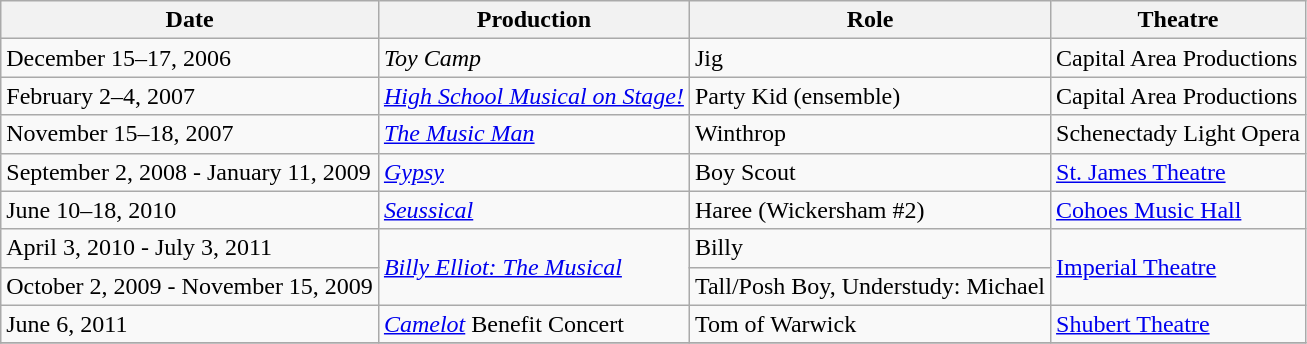<table class="wikitable">
<tr>
<th>Date</th>
<th>Production</th>
<th>Role</th>
<th>Theatre</th>
</tr>
<tr>
<td>December 15–17, 2006</td>
<td><em>Toy Camp</em></td>
<td>Jig</td>
<td>Capital Area Productions</td>
</tr>
<tr>
<td>February 2–4, 2007</td>
<td><em><a href='#'>High School Musical on Stage!</a></em></td>
<td>Party Kid (ensemble)</td>
<td>Capital Area Productions</td>
</tr>
<tr>
<td>November 15–18, 2007</td>
<td><em><a href='#'>The Music Man</a></em></td>
<td>Winthrop</td>
<td>Schenectady Light Opera</td>
</tr>
<tr>
<td>September 2, 2008 - January 11, 2009</td>
<td><em><a href='#'>Gypsy</a></em></td>
<td>Boy Scout</td>
<td><a href='#'>St. James Theatre</a></td>
</tr>
<tr>
<td>June 10–18, 2010</td>
<td><em><a href='#'>Seussical</a></em></td>
<td>Haree (Wickersham #2)</td>
<td><a href='#'>Cohoes Music Hall</a></td>
</tr>
<tr>
<td>April 3, 2010 - July 3, 2011</td>
<td rowspan=2><a href='#'><em>Billy Elliot: The Musical</em></a></td>
<td>Billy</td>
<td rowspan=2><a href='#'>Imperial Theatre</a></td>
</tr>
<tr>
<td>October 2, 2009  - November 15, 2009</td>
<td>Tall/Posh Boy, Understudy: Michael</td>
</tr>
<tr>
<td>June 6, 2011</td>
<td><em><a href='#'>Camelot</a></em> Benefit Concert</td>
<td>Tom of Warwick</td>
<td><a href='#'>Shubert Theatre</a></td>
</tr>
<tr>
</tr>
</table>
